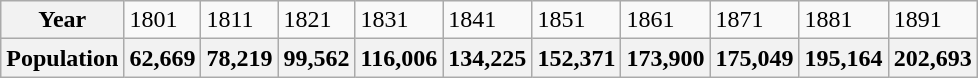<table class="wikitable">
<tr>
<th>Year</th>
<td>1801</td>
<td>1811</td>
<td>1821</td>
<td>1831</td>
<td>1841</td>
<td>1851</td>
<td>1861</td>
<td>1871</td>
<td>1881</td>
<td>1891</td>
</tr>
<tr>
<th>Population</th>
<th>62,669</th>
<th>78,219</th>
<th>99,562</th>
<th>116,006</th>
<th>134,225</th>
<th>152,371</th>
<th>173,900</th>
<th>175,049</th>
<th>195,164</th>
<th>202,693</th>
</tr>
</table>
